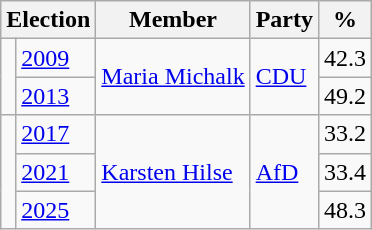<table class=wikitable>
<tr>
<th colspan=2>Election</th>
<th>Member</th>
<th>Party</th>
<th>%</th>
</tr>
<tr>
<td rowspan=2 bgcolor=></td>
<td><a href='#'>2009</a></td>
<td rowspan=2><a href='#'>Maria Michalk</a></td>
<td rowspan=2><a href='#'>CDU</a></td>
<td align=right>42.3</td>
</tr>
<tr>
<td><a href='#'>2013</a></td>
<td align=right>49.2</td>
</tr>
<tr>
<td rowspan=3 bgcolor=></td>
<td><a href='#'>2017</a></td>
<td rowspan=3><a href='#'>Karsten Hilse</a></td>
<td rowspan=3><a href='#'>AfD</a></td>
<td align=right>33.2</td>
</tr>
<tr>
<td><a href='#'>2021</a></td>
<td align=right>33.4</td>
</tr>
<tr>
<td><a href='#'>2025</a></td>
<td align=right>48.3</td>
</tr>
</table>
